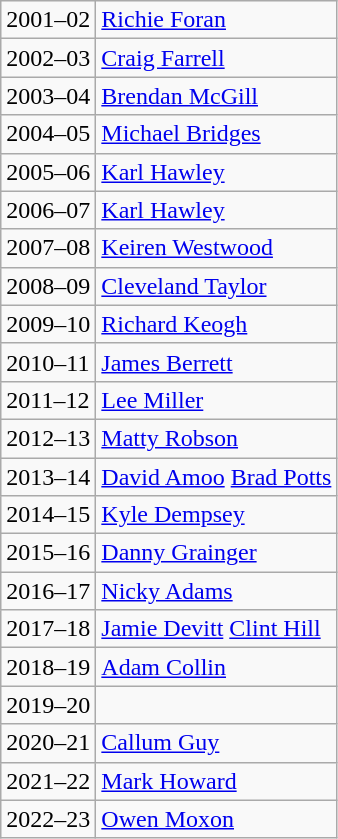<table class="wikitable">
<tr>
<td>2001–02</td>
<td> <a href='#'>Richie Foran</a></td>
</tr>
<tr>
<td>2002–03</td>
<td> <a href='#'>Craig Farrell</a></td>
</tr>
<tr>
<td>2003–04</td>
<td> <a href='#'>Brendan McGill</a></td>
</tr>
<tr>
<td>2004–05</td>
<td> <a href='#'>Michael Bridges</a></td>
</tr>
<tr>
<td>2005–06</td>
<td> <a href='#'>Karl Hawley</a></td>
</tr>
<tr>
<td>2006–07</td>
<td> <a href='#'>Karl Hawley</a></td>
</tr>
<tr>
<td>2007–08</td>
<td> <a href='#'>Keiren Westwood</a></td>
</tr>
<tr>
<td>2008–09</td>
<td> <a href='#'>Cleveland Taylor</a></td>
</tr>
<tr>
<td>2009–10</td>
<td> <a href='#'>Richard Keogh</a></td>
</tr>
<tr>
<td>2010–11</td>
<td> <a href='#'>James Berrett</a></td>
</tr>
<tr>
<td>2011–12</td>
<td> <a href='#'>Lee Miller</a></td>
</tr>
<tr>
<td>2012–13</td>
<td> <a href='#'>Matty Robson</a></td>
</tr>
<tr>
<td>2013–14</td>
<td> <a href='#'>David Amoo</a> <a href='#'>Brad Potts</a></td>
</tr>
<tr>
<td>2014–15</td>
<td> <a href='#'>Kyle Dempsey</a></td>
</tr>
<tr>
<td>2015–16</td>
<td> <a href='#'>Danny Grainger</a></td>
</tr>
<tr>
<td>2016–17</td>
<td> <a href='#'>Nicky Adams</a></td>
</tr>
<tr>
<td>2017–18</td>
<td> <a href='#'>Jamie Devitt</a> <a href='#'>Clint Hill</a></td>
</tr>
<tr>
<td>2018–19</td>
<td> <a href='#'>Adam Collin</a></td>
</tr>
<tr>
<td>2019–20</td>
<td></td>
</tr>
<tr>
<td>2020–21</td>
<td> <a href='#'>Callum Guy</a></td>
</tr>
<tr>
<td>2021–22</td>
<td> <a href='#'>Mark Howard</a></td>
</tr>
<tr>
<td>2022–23</td>
<td> <a href='#'>Owen Moxon</a></td>
</tr>
</table>
